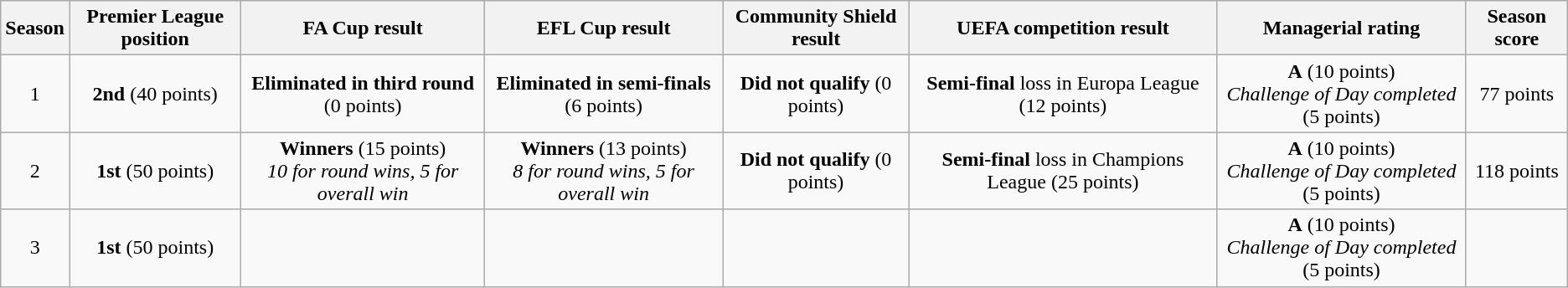<table class="wikitable" style="text-align:center">
<tr>
<th>Season</th>
<th>Premier League position</th>
<th>FA Cup result</th>
<th>EFL Cup result</th>
<th>Community Shield result</th>
<th>UEFA competition result</th>
<th>Managerial rating</th>
<th>Season score</th>
</tr>
<tr>
<td>1</td>
<td><strong>2nd</strong> (40 points)</td>
<td><strong>Eliminated in third round</strong> (0 points)</td>
<td><strong>Eliminated in semi-finals</strong> (6 points)</td>
<td><strong>Did not qualify</strong> (0 points)</td>
<td><strong>Semi-final</strong> loss in Europa League (12 points)</td>
<td><strong>A</strong> (10 points)<br><em>Challenge of Day completed</em> (5 points)</td>
<td>77 points</td>
</tr>
<tr>
<td>2</td>
<td><strong>1st</strong> (50 points)</td>
<td><strong>Winners</strong> (15 points)<br><em>10 for round wins, 5 for overall win</em></td>
<td><strong>Winners</strong> (13 points)<br><em>8 for round wins, 5 for overall win</em></td>
<td><strong>Did not qualify</strong> (0 points)</td>
<td><strong>Semi-final</strong> loss in Champions League (25 points)</td>
<td><strong>A</strong> (10 points)<br><em>Challenge of Day completed</em> (5 points)</td>
<td>118 points</td>
</tr>
<tr>
<td>3</td>
<td><strong>1st</strong> (50 points)</td>
<td></td>
<td></td>
<td></td>
<td></td>
<td><strong>A</strong> (10 points)<br><em>Challenge of Day completed</em> (5 points)</td>
</tr>
</table>
